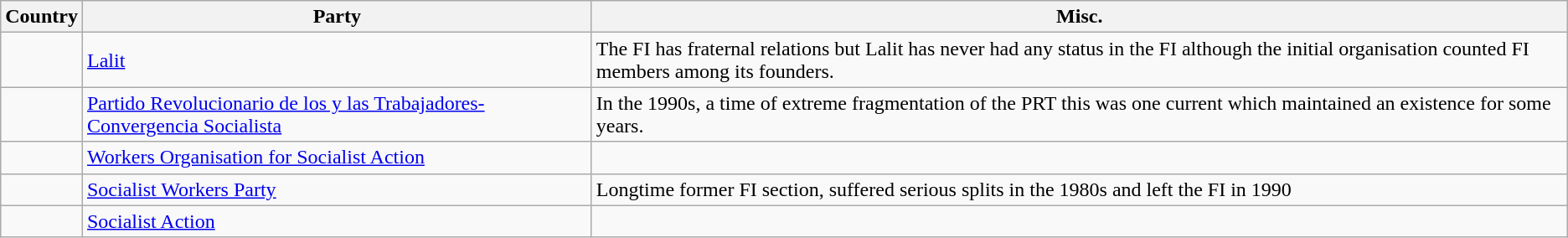<table class="wikitable">
<tr>
<th>Country</th>
<th>Party</th>
<th>Misc.</th>
</tr>
<tr>
<td></td>
<td><a href='#'>Lalit</a></td>
<td>The FI has fraternal relations but Lalit has never had any status in the FI although the initial organisation counted FI members among its founders.</td>
</tr>
<tr>
<td></td>
<td><a href='#'>Partido Revolucionario de los y las Trabajadores-Convergencia Socialista</a></td>
<td>In the 1990s, a time of extreme fragmentation of the PRT this was one current which maintained an existence for some years.</td>
</tr>
<tr>
<td></td>
<td><a href='#'>Workers Organisation for Socialist Action</a></td>
<td></td>
</tr>
<tr>
<td></td>
<td><a href='#'>Socialist Workers Party</a></td>
<td>Longtime former FI section, suffered serious splits in the 1980s and left the FI in 1990</td>
</tr>
<tr>
<td></td>
<td><a href='#'>Socialist Action</a></td>
<td></td>
</tr>
</table>
